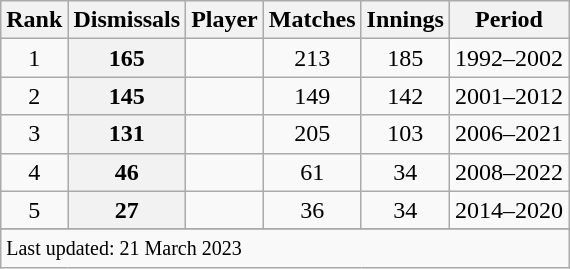<table class="wikitable plainrowheaders sortable">
<tr>
<th scope=col>Rank</th>
<th scope=col>Dismissals</th>
<th scope=col>Player</th>
<th scope=col>Matches</th>
<th scope=col>Innings</th>
<th scope=col>Period</th>
</tr>
<tr>
<td style="text-align:center">1</td>
<th scope=row style=text-align:center;>165</th>
<td></td>
<td style="text-align:center">213</td>
<td style="text-align:center">185</td>
<td>1992–2002</td>
</tr>
<tr>
<td style="text-align:center">2</td>
<th scope=row style=text-align:center;>145</th>
<td></td>
<td style="text-align:center">149</td>
<td style="text-align:center">142</td>
<td>2001–2012</td>
</tr>
<tr>
<td style="text-align:center">3</td>
<th scope=row style=text-align:center;>131</th>
<td></td>
<td style="text-align:center">205</td>
<td style="text-align:center">103</td>
<td>2006–2021</td>
</tr>
<tr>
<td style="text-align:center">4</td>
<th scope=row style=text-align:center;>46</th>
<td></td>
<td style="text-align:center">61</td>
<td style="text-align:center">34</td>
<td>2008–2022</td>
</tr>
<tr>
<td style="text-align:center">5</td>
<th scope=row style=text-align:center;>27</th>
<td></td>
<td style="text-align:center">36</td>
<td style="text-align:center">34</td>
<td>2014–2020</td>
</tr>
<tr>
</tr>
<tr class=sortbottom>
<td colspan=6><small>Last updated: 21 March 2023</small></td>
</tr>
</table>
